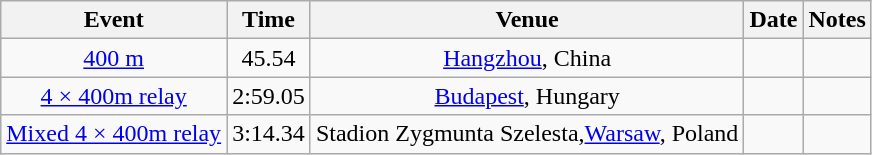<table class="wikitable" style="text-align:center">
<tr>
<th>Event</th>
<th>Time</th>
<th>Venue</th>
<th>Date</th>
<th>Notes</th>
</tr>
<tr>
<td><a href='#'>400 m</a></td>
<td>45.54</td>
<td><a href='#'>Hangzhou</a>, China</td>
<td></td>
<td></td>
</tr>
<tr>
<td><a href='#'>4 × 400m relay</a></td>
<td>2:59.05</td>
<td><a href='#'>Budapest</a>, Hungary</td>
<td></td>
<td></td>
</tr>
<tr>
<td><a href='#'>Mixed 4 × 400m relay</a></td>
<td>3:14.34</td>
<td>Stadion Zygmunta Szelesta,<a href='#'>Warsaw</a>, Poland</td>
<td></td>
<td></td>
</tr>
</table>
